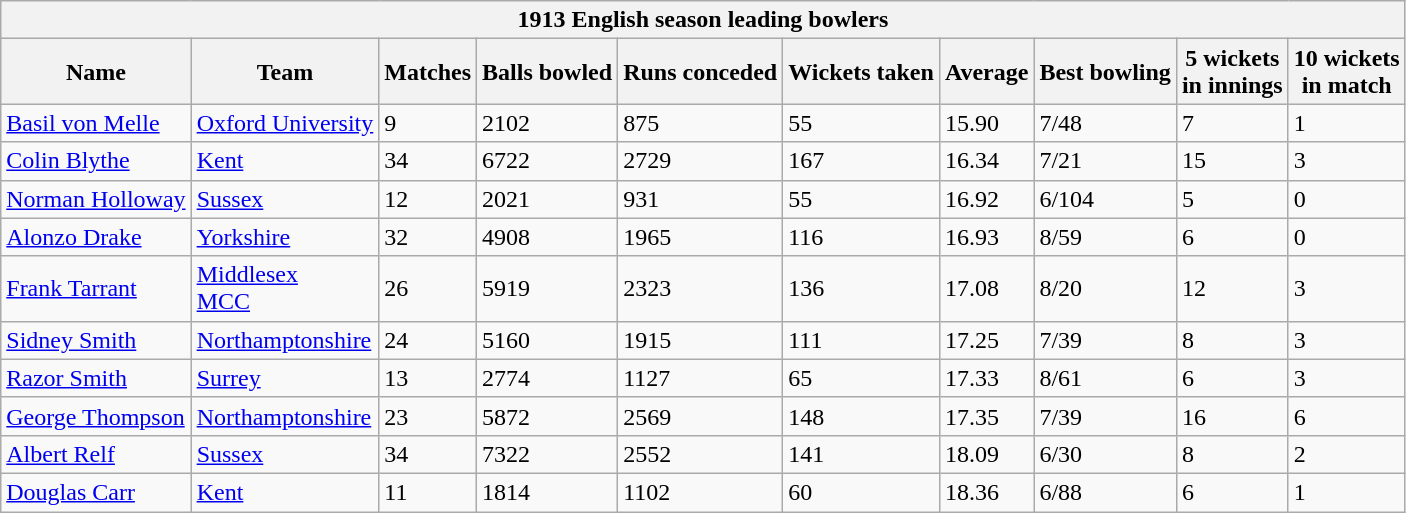<table class="wikitable">
<tr>
<th colspan="10" bgcolor="#efefef">1913 English season leading bowlers</th>
</tr>
<tr bgcolor="#efefef">
<th>Name</th>
<th>Team</th>
<th>Matches</th>
<th>Balls bowled</th>
<th>Runs conceded</th>
<th>Wickets taken</th>
<th>Average</th>
<th>Best bowling</th>
<th>5 wickets<br>in innings</th>
<th>10 wickets<br>in match</th>
</tr>
<tr>
<td><a href='#'>Basil von Melle</a></td>
<td><a href='#'>Oxford University</a></td>
<td>9</td>
<td>2102</td>
<td>875</td>
<td>55</td>
<td>15.90</td>
<td>7/48</td>
<td>7</td>
<td>1</td>
</tr>
<tr>
<td><a href='#'>Colin Blythe</a></td>
<td><a href='#'>Kent</a></td>
<td>34</td>
<td>6722</td>
<td>2729</td>
<td>167</td>
<td>16.34</td>
<td>7/21</td>
<td>15</td>
<td>3</td>
</tr>
<tr>
<td><a href='#'>Norman Holloway</a></td>
<td><a href='#'>Sussex</a></td>
<td>12</td>
<td>2021</td>
<td>931</td>
<td>55</td>
<td>16.92</td>
<td>6/104</td>
<td>5</td>
<td>0</td>
</tr>
<tr>
<td><a href='#'>Alonzo Drake</a></td>
<td><a href='#'>Yorkshire</a></td>
<td>32</td>
<td>4908</td>
<td>1965</td>
<td>116</td>
<td>16.93</td>
<td>8/59</td>
<td>6</td>
<td>0</td>
</tr>
<tr>
<td><a href='#'>Frank Tarrant</a></td>
<td><a href='#'>Middlesex</a><br><a href='#'>MCC</a></td>
<td>26</td>
<td>5919</td>
<td>2323</td>
<td>136</td>
<td>17.08</td>
<td>8/20</td>
<td>12</td>
<td>3</td>
</tr>
<tr>
<td><a href='#'>Sidney Smith</a></td>
<td><a href='#'>Northamptonshire</a></td>
<td>24</td>
<td>5160</td>
<td>1915</td>
<td>111</td>
<td>17.25</td>
<td>7/39</td>
<td>8</td>
<td>3</td>
</tr>
<tr>
<td><a href='#'>Razor Smith</a></td>
<td><a href='#'>Surrey</a></td>
<td>13</td>
<td>2774</td>
<td>1127</td>
<td>65</td>
<td>17.33</td>
<td>8/61</td>
<td>6</td>
<td>3</td>
</tr>
<tr>
<td><a href='#'>George Thompson</a></td>
<td><a href='#'>Northamptonshire</a></td>
<td>23</td>
<td>5872</td>
<td>2569</td>
<td>148</td>
<td>17.35</td>
<td>7/39</td>
<td>16</td>
<td>6</td>
</tr>
<tr>
<td><a href='#'>Albert Relf</a></td>
<td><a href='#'>Sussex</a></td>
<td>34</td>
<td>7322</td>
<td>2552</td>
<td>141</td>
<td>18.09</td>
<td>6/30</td>
<td>8</td>
<td>2</td>
</tr>
<tr>
<td><a href='#'>Douglas Carr</a></td>
<td><a href='#'>Kent</a></td>
<td>11</td>
<td>1814</td>
<td>1102</td>
<td>60</td>
<td>18.36</td>
<td>6/88</td>
<td>6</td>
<td>1</td>
</tr>
</table>
